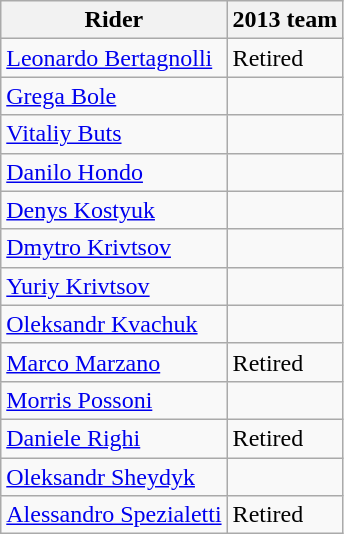<table class="wikitable">
<tr>
<th>Rider</th>
<th>2013 team</th>
</tr>
<tr>
<td><a href='#'>Leonardo Bertagnolli</a></td>
<td>Retired</td>
</tr>
<tr>
<td><a href='#'>Grega Bole</a></td>
<td></td>
</tr>
<tr>
<td><a href='#'>Vitaliy Buts</a></td>
<td></td>
</tr>
<tr>
<td><a href='#'>Danilo Hondo</a></td>
<td></td>
</tr>
<tr>
<td><a href='#'>Denys Kostyuk</a></td>
<td></td>
</tr>
<tr>
<td><a href='#'>Dmytro Krivtsov</a></td>
<td></td>
</tr>
<tr>
<td><a href='#'>Yuriy Krivtsov</a></td>
<td></td>
</tr>
<tr>
<td><a href='#'>Oleksandr Kvachuk</a></td>
<td></td>
</tr>
<tr>
<td><a href='#'>Marco Marzano</a></td>
<td>Retired</td>
</tr>
<tr>
<td><a href='#'>Morris Possoni</a></td>
<td></td>
</tr>
<tr>
<td><a href='#'>Daniele Righi</a></td>
<td>Retired</td>
</tr>
<tr>
<td><a href='#'>Oleksandr Sheydyk</a></td>
<td></td>
</tr>
<tr>
<td><a href='#'>Alessandro Spezialetti</a></td>
<td>Retired</td>
</tr>
</table>
